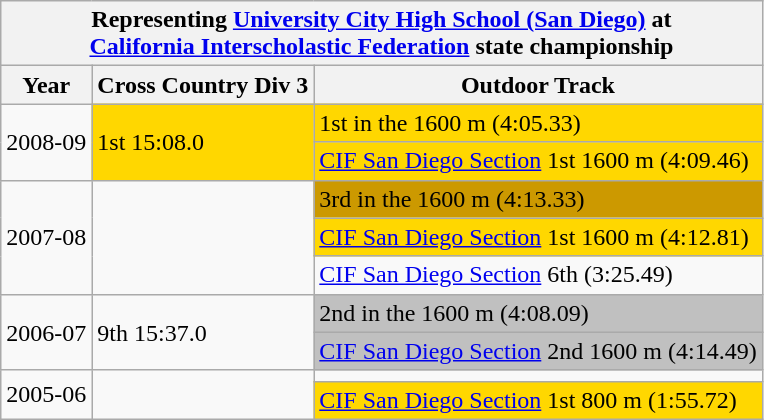<table class="wikitable sortable">
<tr>
<th colspan="7">Representing <a href='#'>University City High School (San Diego)</a> at<br> <a href='#'>California Interscholastic Federation</a> state championship</th>
</tr>
<tr>
<th>Year</th>
<th>Cross Country Div 3</th>
<th>Outdoor Track</th>
</tr>
<tr>
<td Rowspan=2>2008-09</td>
<td bgcolor=gold Rowspan=2>1st 15:08.0</td>
<td bgcolor=gold>1st in the 1600 m (4:05.33)</td>
</tr>
<tr>
<td bgcolor=gold><a href='#'>CIF San Diego Section</a> 1st 1600 m (4:09.46)</td>
</tr>
<tr>
<td Rowspan=3>2007-08</td>
<td Rowspan=3></td>
<td bgcolor=cc9900>3rd in the 1600 m (4:13.33)</td>
</tr>
<tr>
<td bgcolor=gold><a href='#'>CIF San Diego Section</a> 1st 1600 m (4:12.81)</td>
</tr>
<tr>
<td><a href='#'>CIF San Diego Section</a> 6th  (3:25.49)</td>
</tr>
<tr>
<td Rowspan=2>2006-07</td>
<td Rowspan=2>9th 15:37.0</td>
<td bgcolor=silver>2nd in the 1600 m (4:08.09)</td>
</tr>
<tr>
<td bgcolor=silver><a href='#'>CIF San Diego Section</a> 2nd 1600 m (4:14.49)</td>
</tr>
<tr>
<td Rowspan=2>2005-06</td>
<td Rowspan=2></td>
<td></td>
</tr>
<tr>
<td bgcolor=gold><a href='#'>CIF San Diego Section</a> 1st 800 m (1:55.72)</td>
</tr>
</table>
